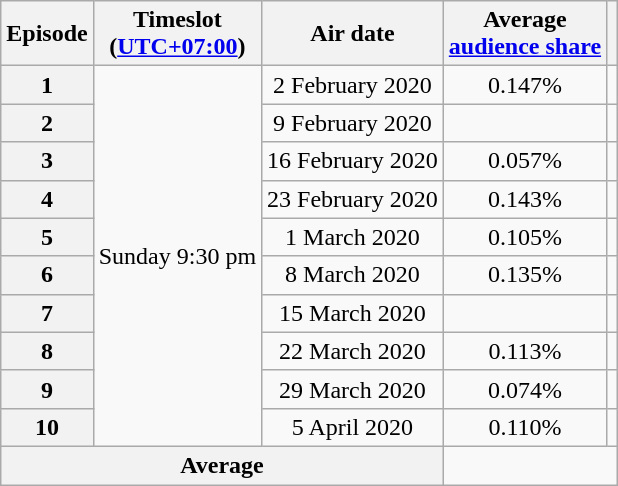<table class="wikitable">
<tr>
<th>Episode<br></th>
<th>Timeslot<br>(<a href='#'>UTC+07:00</a>)</th>
<th>Air date</th>
<th>Average<br><a href='#'>audience share</a></th>
<th></th>
</tr>
<tr>
<th style="text-align: center;">1</th>
<td rowspan="10" style="text-align: center;">Sunday 9:30 pm</td>
<td style="text-align: center;">2 February 2020</td>
<td style="text-align: center;">0.147%</td>
<td style="text-align: center;"></td>
</tr>
<tr>
<th style="text-align: center;">2</th>
<td style="text-align: center;">9 February 2020</td>
<td style="text-align: center;"></td>
<td style="text-align: center;"></td>
</tr>
<tr>
<th style="text-align: center;">3</th>
<td style="text-align: center;">16 February 2020</td>
<td style="text-align: center;">0.057%</td>
<td style="text-align: center;"></td>
</tr>
<tr>
<th style="text-align: center;">4</th>
<td style="text-align: center;">23 February 2020</td>
<td style="text-align: center;">0.143%</td>
<td style="text-align: center;"></td>
</tr>
<tr>
<th style="text-align: center;">5</th>
<td style="text-align: center;">1 March 2020</td>
<td style="text-align: center;">0.105%</td>
<td style="text-align: center;"></td>
</tr>
<tr>
<th style="text-align: center;">6</th>
<td style="text-align: center;">8 March 2020</td>
<td style="text-align: center;">0.135%</td>
<td style="text-align: center;"></td>
</tr>
<tr>
<th style="text-align: center;">7</th>
<td style="text-align: center;">15 March 2020</td>
<td style="text-align: center;"></td>
<td style="text-align: center;"></td>
</tr>
<tr>
<th style="text-align: center;">8</th>
<td style="text-align: center;">22 March 2020</td>
<td style="text-align: center;">0.113%</td>
<td style="text-align: center;"></td>
</tr>
<tr>
<th style="text-align: center;">9</th>
<td style="text-align: center;">29 March 2020</td>
<td style="text-align: center;">0.074%</td>
<td style="text-align: center;"></td>
</tr>
<tr>
<th style="text-align: center;">10</th>
<td style="text-align: center;">5 April 2020</td>
<td style="text-align: center;">0.110%</td>
<td style="text-align: center;"></td>
</tr>
<tr>
<th colspan="3" style="text-align: center;">Average</th>
<td colspan="2" style="text-align: center;"> </td>
</tr>
</table>
